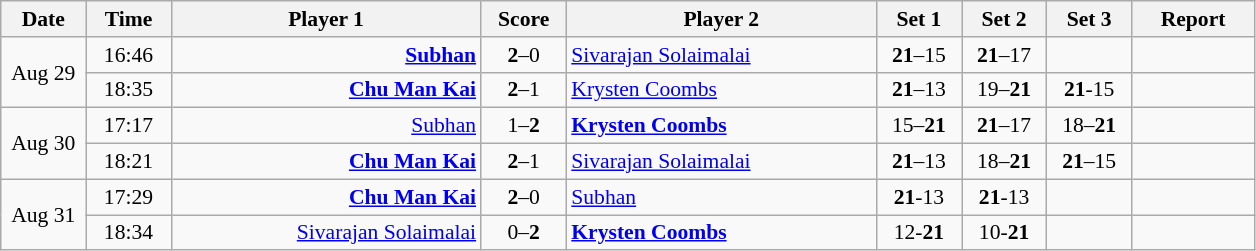<table class="nowrap wikitable" style="font-size:90%; text-align:center">
<tr>
<th width="50">Date</th>
<th width="50">Time</th>
<th width="200">Player 1</th>
<th width="50">Score</th>
<th width="200">Player 2</th>
<th width="50">Set 1</th>
<th width="50">Set 2</th>
<th width="50">Set 3</th>
<th width="75">Report</th>
</tr>
<tr>
<td rowspan="2">Aug 29</td>
<td>16:46</td>
<td align="right"><strong><a href='#'>Subhan</a> </strong></td>
<td><strong>2</strong>–0</td>
<td align="left"> <a href='#'>Sivarajan Solaimalai</a></td>
<td><strong>21</strong>–15</td>
<td><strong>21</strong>–17</td>
<td></td>
<td></td>
</tr>
<tr>
<td>18:35</td>
<td align="right"><strong><a href='#'>Chu Man Kai</a> </strong></td>
<td><strong>2</strong>–1</td>
<td align="left"> <a href='#'>Krysten Coombs</a></td>
<td><strong>21</strong>–13</td>
<td>19–<strong>21</strong></td>
<td><strong>21</strong>-15</td>
<td></td>
</tr>
<tr>
<td rowspan="2">Aug 30</td>
<td>17:17</td>
<td align="right"><a href='#'>Subhan</a> </td>
<td>1–<strong>2</strong></td>
<td align="left"><strong>  <a href='#'>Krysten Coombs</a></strong></td>
<td>15–<strong>21</strong></td>
<td><strong>21</strong>–17</td>
<td>18–<strong>21</strong></td>
<td></td>
</tr>
<tr>
<td>18:21</td>
<td align="right"><strong><a href='#'>Chu Man Kai</a> </strong></td>
<td><strong>2</strong>–1</td>
<td align="left"> <a href='#'>Sivarajan Solaimalai</a></td>
<td><strong>21</strong>–13</td>
<td>18–<strong>21</strong></td>
<td><strong>21</strong>–15</td>
<td></td>
</tr>
<tr>
<td rowspan="2">Aug 31</td>
<td>17:29</td>
<td align="right"><strong><a href='#'>Chu Man Kai</a> </strong></td>
<td><strong>2</strong>–0</td>
<td align="left"> <a href='#'>Subhan</a></td>
<td><strong>21</strong>-13</td>
<td><strong>21</strong>-13</td>
<td></td>
<td></td>
</tr>
<tr>
<td>18:34</td>
<td align="right"><a href='#'>Sivarajan Solaimalai</a> </td>
<td>0–<strong>2</strong></td>
<td align="left"><strong> <a href='#'>Krysten Coombs</a></strong></td>
<td>12-<strong>21</strong></td>
<td>10-<strong>21</strong></td>
<td></td>
<td></td>
</tr>
</table>
